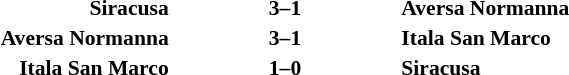<table width="100%" cellspacing="1">
<tr>
<th width="20%"></th>
<th width="12%"></th>
<th width="20%"></th>
<th></th>
</tr>
<tr style="font-size:90%;">
<td align="right"><strong>Siracusa</strong></td>
<td align="center"><strong>3–1</strong></td>
<td align="left"><strong>Aversa Normanna</strong></td>
</tr>
<tr style="font-size:90%;">
<td align="right"><strong>Aversa Normanna</strong></td>
<td align="center"><strong>3–1</strong></td>
<td align="left"><strong>Itala San Marco</strong></td>
</tr>
<tr style="font-size:90%;">
<td align="right"><strong>Itala San Marco</strong></td>
<td align="center"><strong>1–0</strong></td>
<td align="left"><strong>Siracusa</strong></td>
</tr>
</table>
